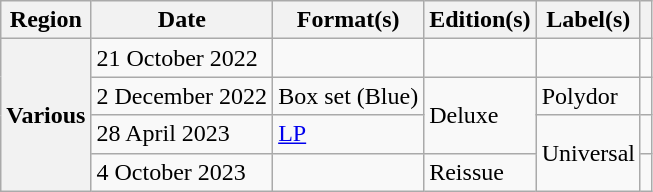<table class="wikitable plainrowheaders">
<tr>
<th scope="col">Region</th>
<th scope="col">Date</th>
<th scope="col">Format(s)</th>
<th scope="col">Edition(s)</th>
<th scope="col">Label(s)</th>
<th scope="col"></th>
</tr>
<tr>
<th scope="row" rowspan="4">Various</th>
<td>21 October 2022</td>
<td></td>
<td></td>
<td></td>
<td></td>
</tr>
<tr>
<td>2 December 2022</td>
<td>Box set (Blue)</td>
<td rowspan="2">Deluxe</td>
<td>Polydor</td>
<td></td>
</tr>
<tr>
<td>28 April 2023</td>
<td><a href='#'>LP</a></td>
<td rowspan="2">Universal</td>
<td></td>
</tr>
<tr>
<td>4 October 2023</td>
<td></td>
<td>Reissue</td>
<td></td>
</tr>
</table>
